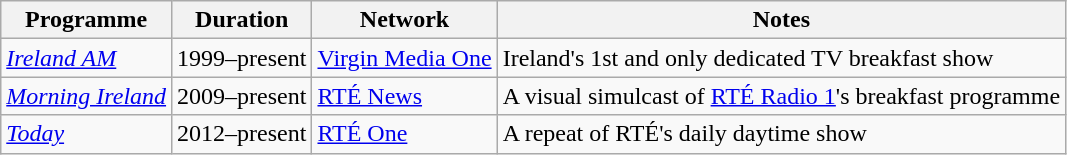<table class="wikitable">
<tr>
<th>Programme</th>
<th>Duration</th>
<th>Network</th>
<th>Notes</th>
</tr>
<tr>
<td><em><a href='#'>Ireland AM</a></em></td>
<td>1999–present</td>
<td><a href='#'>Virgin Media One</a></td>
<td>Ireland's 1st and only dedicated TV breakfast show</td>
</tr>
<tr>
<td><em><a href='#'>Morning Ireland</a></em></td>
<td>2009–present</td>
<td><a href='#'>RTÉ News</a></td>
<td>A visual simulcast of <a href='#'>RTÉ Radio 1</a>'s breakfast programme</td>
</tr>
<tr>
<td><em><a href='#'>Today</a></em></td>
<td>2012–present</td>
<td><a href='#'>RTÉ One</a></td>
<td>A repeat of RTÉ's daily daytime show</td>
</tr>
</table>
